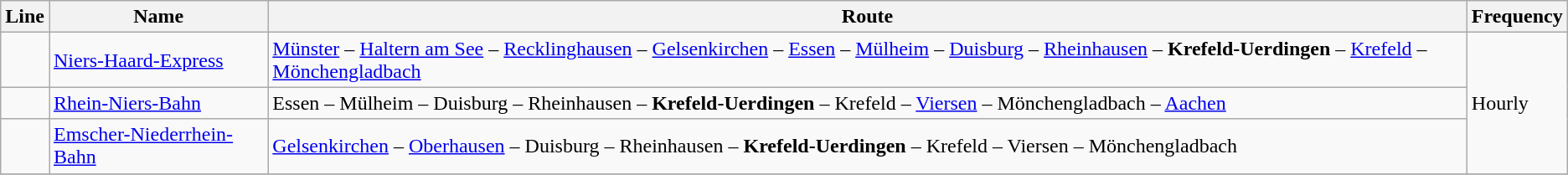<table class="wikitable">
<tr>
<th>Line</th>
<th>Name</th>
<th>Route</th>
<th>Frequency</th>
</tr>
<tr>
<td align="center"></td>
<td><a href='#'>Niers-Haard-Express</a></td>
<td><a href='#'>Münster</a> – <a href='#'>Haltern am See</a> – <a href='#'>Recklinghausen</a> – <a href='#'>Gelsenkirchen</a> – <a href='#'>Essen</a> – <a href='#'>Mülheim</a> – <a href='#'>Duisburg</a> – <a href='#'>Rheinhausen</a> – <strong>Krefeld-Uerdingen</strong> – <a href='#'>Krefeld</a> – <a href='#'>Mönchengladbach</a></td>
<td rowspan="3">Hourly</td>
</tr>
<tr>
<td align="center"></td>
<td><a href='#'>Rhein-Niers-Bahn</a></td>
<td>Essen – Mülheim – Duisburg – Rheinhausen – <strong>Krefeld-Uerdingen</strong> – Krefeld – <a href='#'>Viersen</a> – Mönchengladbach – <a href='#'>Aachen</a></td>
</tr>
<tr>
<td align="center"></td>
<td><a href='#'>Emscher-Niederrhein-Bahn</a></td>
<td><a href='#'>Gelsenkirchen</a> – <a href='#'>Oberhausen</a> – Duisburg – Rheinhausen – <strong>Krefeld-Uerdingen</strong> – Krefeld – Viersen – Mönchengladbach</td>
</tr>
<tr>
</tr>
</table>
